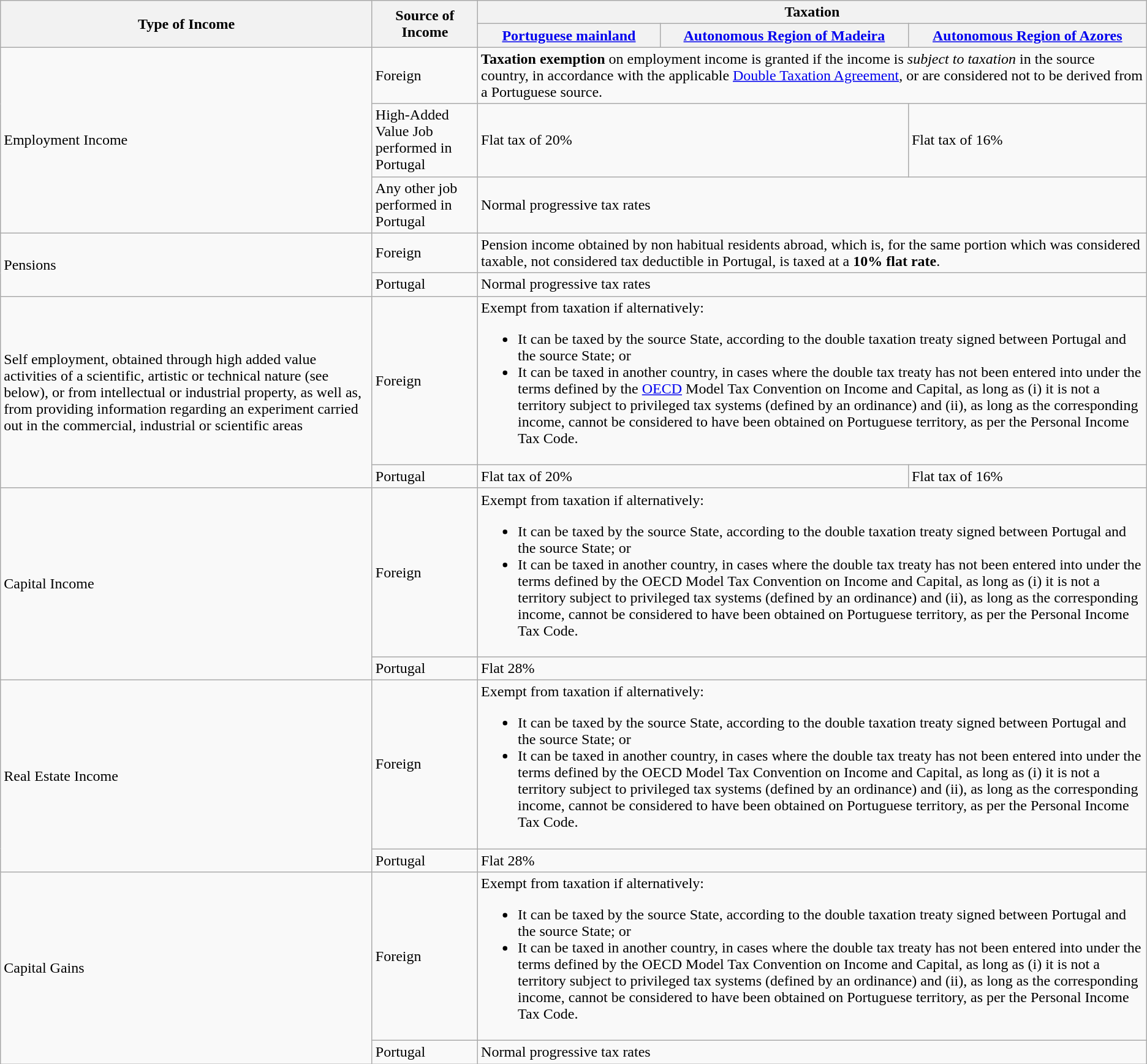<table class="wikitable">
<tr>
<th rowspan="2">Type of Income</th>
<th rowspan="2">Source of Income</th>
<th colspan="3">Taxation</th>
</tr>
<tr>
<th><a href='#'>Portuguese mainland</a> </th>
<th><a href='#'>Autonomous Region of Madeira</a> </th>
<th><a href='#'>Autonomous Region of Azores</a> </th>
</tr>
<tr>
<td rowspan="3">Employment Income</td>
<td>Foreign</td>
<td colspan="3"><strong>Taxation exemption</strong> on employment income is granted if the income is <em>subject to taxation</em> in the source country, in accordance with the applicable <a href='#'>Double Taxation Agreement</a>, or are considered not to be derived from a Portuguese source.</td>
</tr>
<tr>
<td>High-Added Value Job performed in Portugal</td>
<td colspan="2">Flat tax of 20%</td>
<td>Flat tax of 16%</td>
</tr>
<tr>
<td>Any other job performed in Portugal</td>
<td colspan="3">Normal progressive tax rates</td>
</tr>
<tr>
<td rowspan="2">Pensions</td>
<td>Foreign</td>
<td colspan="3">Pension income obtained by non habitual residents abroad, which is, for the same portion which was considered taxable, not considered tax deductible in Portugal, is taxed at a <strong>10% flat rate</strong>.</td>
</tr>
<tr>
<td>Portugal</td>
<td colspan="3">Normal progressive tax rates</td>
</tr>
<tr>
<td rowspan="2">Self employment, obtained through high added value activities of a scientific, artistic or technical nature (see below), or from intellectual or industrial property, as well as, from providing information regarding an experiment carried out in the commercial, industrial or scientific areas</td>
<td>Foreign</td>
<td colspan="3">Exempt from taxation if alternatively:<br><ul><li>It can be taxed by the source State, according to the double taxation treaty signed between Portugal and the source State; or</li><li>It can be taxed in another country, in cases where the double tax treaty has not been entered into under the terms defined by the <a href='#'>OECD</a> Model Tax Convention on Income and Capital, as long as (i) it is not a territory subject to privileged tax systems (defined by an ordinance) and (ii), as long as the corresponding income, cannot be considered to have been obtained on Portuguese territory, as per the Personal Income Tax Code.</li></ul></td>
</tr>
<tr>
<td>Portugal</td>
<td colspan="2">Flat tax of 20%</td>
<td>Flat tax of 16%</td>
</tr>
<tr>
<td rowspan="2">Capital Income</td>
<td>Foreign</td>
<td colspan="3">Exempt from taxation if alternatively:<br><ul><li>It can be taxed by the source State, according to the double taxation treaty signed between Portugal and the source State; or</li><li>It can be taxed in another country, in cases where the double tax treaty has not been entered into under the terms defined by the OECD Model Tax Convention on Income and Capital, as long as (i) it is not a territory subject to privileged tax systems (defined by an ordinance) and (ii), as long as the corresponding income, cannot be considered to have been obtained on Portuguese territory, as per the Personal Income Tax Code.</li></ul></td>
</tr>
<tr>
<td>Portugal</td>
<td colspan="3">Flat 28%</td>
</tr>
<tr>
<td rowspan="2">Real Estate Income</td>
<td>Foreign</td>
<td colspan="3">Exempt from taxation if alternatively:<br><ul><li>It can be taxed by the source State, according to the double taxation treaty signed between Portugal and the source State; or</li><li>It can be taxed in another country, in cases where the double tax treaty has not been entered into under the terms defined by the OECD Model Tax Convention on Income and Capital, as long as (i) it is not a territory subject to privileged tax systems (defined by an ordinance) and (ii), as long as the corresponding income, cannot be considered to have been obtained on Portuguese territory, as per the Personal Income Tax Code.</li></ul></td>
</tr>
<tr>
<td>Portugal</td>
<td colspan="3">Flat 28%</td>
</tr>
<tr>
<td rowspan="2">Capital Gains</td>
<td>Foreign</td>
<td colspan="3">Exempt from taxation if alternatively:<br><ul><li>It can be taxed by the source State, according to the double taxation treaty signed between Portugal and the source State; or</li><li>It can be taxed in another country, in cases where the double tax treaty has not been entered into under the terms defined by the OECD Model Tax Convention on Income and Capital, as long as (i) it is not a territory subject to privileged tax systems (defined by an ordinance) and (ii), as long as the corresponding income, cannot be considered to have been obtained on Portuguese territory, as per the Personal Income Tax Code.</li></ul></td>
</tr>
<tr>
<td>Portugal</td>
<td colspan="3">Normal progressive tax rates</td>
</tr>
</table>
